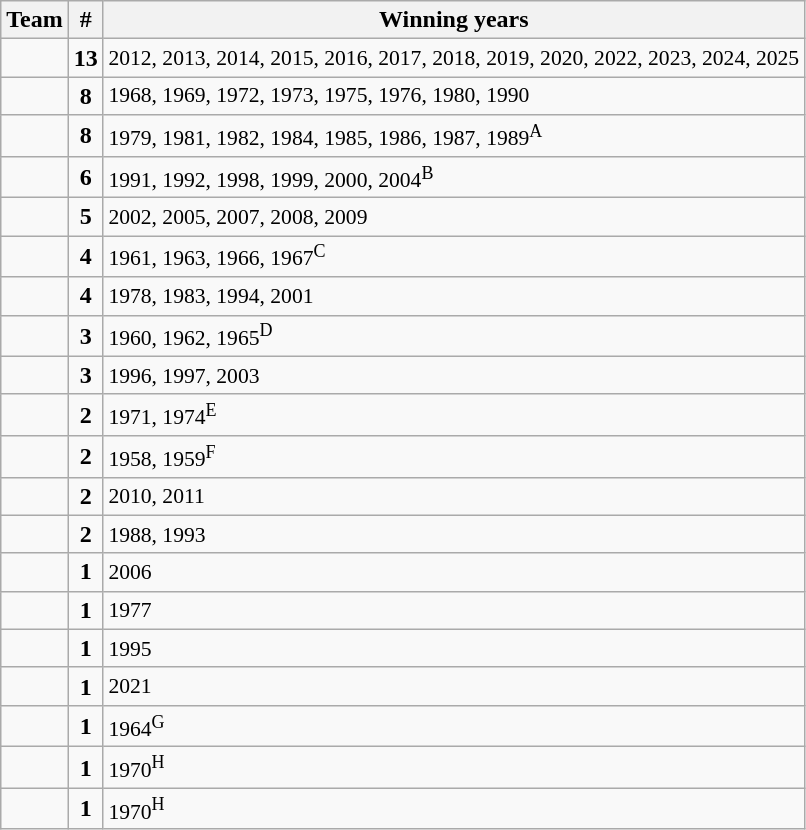<table class="wikitable sortable" style="text-align:center">
<tr>
<th>Team</th>
<th>#</th>
<th>Winning years</th>
</tr>
<tr>
<td style=><strong><a href='#'></a></strong></td>
<td><strong>13</strong></td>
<td style="font-size:90%;" align=left>2012, 2013, 2014, 2015, 2016, 2017, 2018, 2019, 2020, 2022, 2023, 2024, 2025</td>
</tr>
<tr>
<td style=><strong><a href='#'></a></strong></td>
<td><strong>8</strong></td>
<td style="font-size:90%;" align=left>1968, 1969, 1972, 1973, 1975, 1976, 1980, 1990</td>
</tr>
<tr>
<td style=><strong><a href='#'></a></strong></td>
<td><strong>8</strong></td>
<td style="font-size:90%;" align=left>1979, 1981, 1982, 1984, 1985, 1986, 1987, 1989<sup>A</sup></td>
</tr>
<tr>
<td style=><strong><a href='#'></a></strong></td>
<td><strong>6</strong></td>
<td style="font-size:90%;" align=left>1991, 1992, 1998, 1999, 2000, 2004<sup>B</sup></td>
</tr>
<tr>
<td style=><strong><a href='#'></a></strong></td>
<td><strong>5</strong></td>
<td style="font-size:90%;" align=left>2002, 2005, 2007, 2008, 2009</td>
</tr>
<tr>
<td style=><strong><a href='#'></a></strong></td>
<td><strong>4</strong></td>
<td style="font-size:90%;" align=left>1961, 1963, 1966, 1967<sup>C</sup></td>
</tr>
<tr>
<td style=><strong><a href='#'></a></strong></td>
<td><strong>4</strong></td>
<td style="font-size:90%;" align=left>1978, 1983, 1994, 2001</td>
</tr>
<tr>
<td style=><strong><a href='#'></a></strong></td>
<td><strong>3</strong></td>
<td style="font-size:90%;" align=left>1960, 1962, 1965<sup>D</sup></td>
</tr>
<tr>
<td style=><strong><a href='#'></a></strong></td>
<td><strong>3</strong></td>
<td style="font-size:90%;" align=left>1996, 1997, 2003</td>
</tr>
<tr>
<td style=><strong><a href='#'></a></strong></td>
<td><strong>2</strong></td>
<td style="font-size:90%;" align=left>1971, 1974<sup>E</sup></td>
</tr>
<tr>
<td style=><strong><a href='#'></a></strong></td>
<td><strong>2</strong></td>
<td style="font-size:90%;" align=left>1958, 1959<sup>F</sup></td>
</tr>
<tr>
<td style=><strong><a href='#'></a></strong></td>
<td><strong>2</strong></td>
<td style="font-size:90%;" align=left>2010, 2011</td>
</tr>
<tr>
<td style=><strong><a href='#'></a></strong></td>
<td><strong>2</strong></td>
<td style="font-size:90%;" align=left>1988, 1993</td>
</tr>
<tr>
<td style=><strong><a href='#'></a></strong></td>
<td><strong>1</strong></td>
<td style="font-size:90%;" align=left>2006</td>
</tr>
<tr>
<td style=><strong><a href='#'></a></strong></td>
<td><strong>1</strong></td>
<td style="font-size:90%;" align=left>1977</td>
</tr>
<tr>
<td style=><strong><a href='#'></a></strong></td>
<td><strong>1</strong></td>
<td style="font-size:90%;" align=left>1995</td>
</tr>
<tr>
<td style=><strong><a href='#'></a></strong></td>
<td><strong>1</strong></td>
<td style="font-size:90%;" align=left>2021</td>
</tr>
<tr>
<td style=><strong><a href='#'></a></strong></td>
<td><strong>1</strong></td>
<td style="font-size:90%;" align=left>1964<sup>G</sup></td>
</tr>
<tr>
<td style=><strong><a href='#'></a></strong></td>
<td><strong>1</strong></td>
<td style="font-size:90%;" align=left>1970<sup>H</sup></td>
</tr>
<tr>
<td style=><strong><a href='#'></a></strong></td>
<td><strong>1</strong></td>
<td style="font-size:90%;" align=left>1970<sup>H</sup></td>
</tr>
</table>
